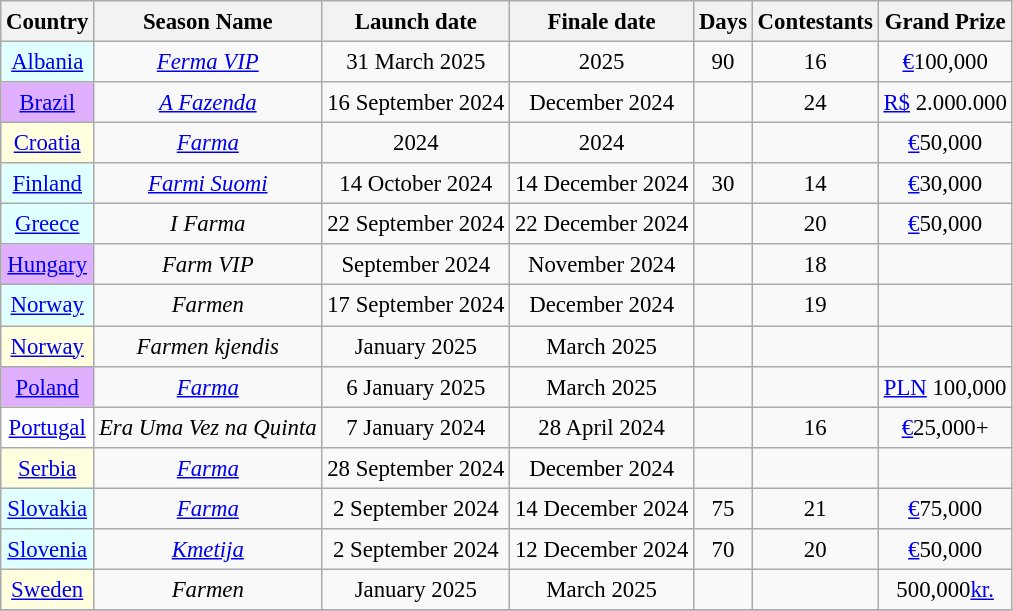<table class="wikitable" style="text-align:center; font-size:95%; line-height:20px;">
<tr>
<th>Country</th>
<th>Season Name</th>
<th>Launch date</th>
<th>Finale date</th>
<th>Days</th>
<th>Contestants</th>
<th>Grand Prize</th>
</tr>
<tr>
<td bgcolor="#E0FFFF"><a href='#'>Albania</a></td>
<td><em><a href='#'>Ferma VIP</a></em></td>
<td>31 March 2025</td>
<td>2025</td>
<td>90</td>
<td>16</td>
<td><a href='#'>€</a>100,000</td>
</tr>
<tr>
<td bgcolor="#E0B0FF"><a href='#'>Brazil</a></td>
<td><em><a href='#'>A Fazenda</a></em></td>
<td>16 September 2024</td>
<td>December 2024</td>
<td></td>
<td>24</td>
<td><a href='#'>R$</a> 2.000.000</td>
</tr>
<tr>
<td bgcolor="#FFFFE0"><a href='#'>Croatia</a></td>
<td><em><a href='#'>Farma</a></em></td>
<td>2024</td>
<td>2024</td>
<td></td>
<td></td>
<td><a href='#'>€</a>50,000</td>
</tr>
<tr>
<td bgcolor="#E0FFFF"><a href='#'>Finland</a></td>
<td><em><a href='#'>Farmi Suomi</a></em></td>
<td>14 October 2024</td>
<td>14 December 2024</td>
<td>30</td>
<td>14</td>
<td><a href='#'>€</a>30,000</td>
</tr>
<tr>
<td bgcolor="#E0FFFF"><a href='#'>Greece</a></td>
<td><em>I Farma</em></td>
<td>22 September 2024</td>
<td>22 December 2024</td>
<td></td>
<td>20</td>
<td><a href='#'>€</a>50,000</td>
</tr>
<tr>
<td bgcolor="#E0B0FF"><a href='#'>Hungary</a></td>
<td><em>Farm VIP</em></td>
<td>September 2024</td>
<td>November 2024</td>
<td></td>
<td>18</td>
<td></td>
</tr>
<tr>
<td bgcolor="#E0FFFF"><a href='#'>Norway</a></td>
<td><em>Farmen</em></td>
<td>17 September 2024</td>
<td>December 2024</td>
<td></td>
<td>19</td>
<td></td>
</tr>
<tr>
<td bgcolor="#FFFFE0"><a href='#'>Norway</a></td>
<td><em>Farmen kjendis</em></td>
<td>January 2025</td>
<td>March 2025</td>
<td></td>
<td></td>
<td></td>
</tr>
<tr>
<td bgcolor="#E0B0FF"><a href='#'>Poland</a></td>
<td><em><a href='#'>Farma</a></em></td>
<td>6 January 2025</td>
<td>March 2025</td>
<td></td>
<td></td>
<td><a href='#'>PLN</a> 100,000</td>
</tr>
<tr>
<td bgcolor="white"><a href='#'>Portugal</a></td>
<td><em>Era Uma Vez na Quinta</em></td>
<td>7 January 2024</td>
<td>28 April 2024</td>
<td></td>
<td>16</td>
<td><a href='#'>€</a>25,000+</td>
</tr>
<tr>
<td bgcolor="#FFFFE0"><a href='#'>Serbia</a></td>
<td><em><a href='#'>Farma</a></em></td>
<td>28 September 2024</td>
<td>December 2024</td>
<td></td>
<td></td>
<td></td>
</tr>
<tr>
<td bgcolor="#E0FFFF"><a href='#'>Slovakia</a></td>
<td><em><a href='#'>Farma</a></em></td>
<td>2 September 2024</td>
<td>14 December 2024</td>
<td>75</td>
<td>21</td>
<td><a href='#'>€</a>75,000</td>
</tr>
<tr>
<td bgcolor="#E0FFFF"><a href='#'>Slovenia</a></td>
<td><em><a href='#'>Kmetija</a></em></td>
<td>2 September 2024</td>
<td>12 December 2024</td>
<td>70</td>
<td>20</td>
<td><a href='#'>€</a>50,000</td>
</tr>
<tr>
<td bgcolor="#FFFFE0"><a href='#'>Sweden</a></td>
<td><em>Farmen</em></td>
<td>January 2025</td>
<td>March 2025</td>
<td></td>
<td></td>
<td>500,000<a href='#'>kr.</a></td>
</tr>
<tr>
</tr>
</table>
